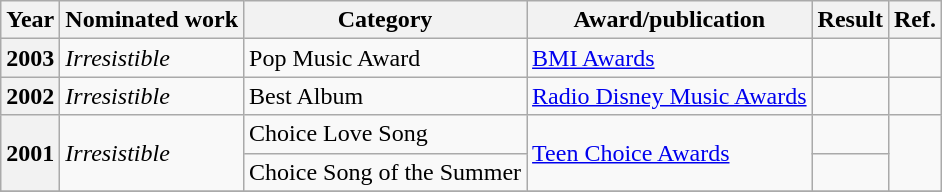<table class="wikitable sortable plainrowheaders">
<tr>
<th scope="col">Year</th>
<th scope="col">Nominated work</th>
<th scope="col">Category</th>
<th scope="col">Award/publication</th>
<th scope="col">Result</th>
<th scope="col">Ref.</th>
</tr>
<tr>
<th scope="row">2003</th>
<td><em>Irresistible</em></td>
<td>Pop Music Award</td>
<td><a href='#'>BMI Awards</a></td>
<td></td>
<td style="text-align:center;"></td>
</tr>
<tr>
<th scope="row">2002</th>
<td><em>Irresistible</em></td>
<td>Best Album</td>
<td><a href='#'>Radio Disney Music Awards</a></td>
<td></td>
<td style="text-align:center;"></td>
</tr>
<tr>
<th scope="row" rowspan="2">2001</th>
<td rowspan="2"><em>Irresistible</em></td>
<td>Choice Love Song</td>
<td rowspan="2"><a href='#'>Teen Choice Awards</a></td>
<td></td>
<td style="text-align:center;" rowspan="2"></td>
</tr>
<tr>
<td>Choice Song of the Summer</td>
<td></td>
</tr>
<tr>
</tr>
</table>
